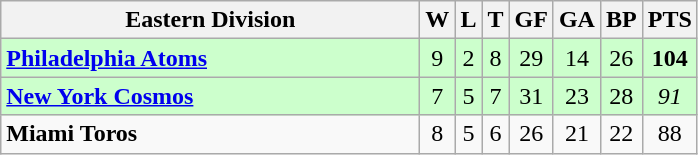<table class="wikitable" style="text-align:center">
<tr>
<th style="width:17em">Eastern Division</th>
<th>W</th>
<th>L</th>
<th>T</th>
<th>GF</th>
<th>GA</th>
<th>BP</th>
<th>PTS</th>
</tr>
<tr align=center bgcolor=#ccffcc>
<td align=left><strong><a href='#'>Philadelphia Atoms</a></strong></td>
<td>9</td>
<td>2</td>
<td>8</td>
<td>29</td>
<td>14</td>
<td>26</td>
<td><strong>104</strong></td>
</tr>
<tr align=center bgcolor=#ccffcc>
<td align=left><strong><a href='#'>New York Cosmos</a></strong></td>
<td>7</td>
<td>5</td>
<td>7</td>
<td>31</td>
<td>23</td>
<td>28</td>
<td><em>91</em></td>
</tr>
<tr align=center>
<td align=left><strong>Miami Toros</strong></td>
<td>8</td>
<td>5</td>
<td>6</td>
<td>26</td>
<td>21</td>
<td>22</td>
<td>88</td>
</tr>
</table>
